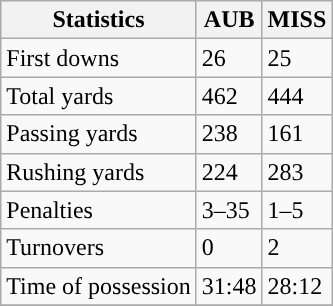<table class="wikitable" style="float: left;">
<tr>
<th>Statistics</th>
<th>AUB</th>
<th>MISS</th>
</tr>
<tr>
<td>First downs</td>
<td>26</td>
<td>25</td>
</tr>
<tr>
<td>Total yards</td>
<td>462</td>
<td>444</td>
</tr>
<tr>
<td>Passing yards</td>
<td>238</td>
<td>161</td>
</tr>
<tr>
<td>Rushing yards</td>
<td>224</td>
<td>283</td>
</tr>
<tr>
<td>Penalties</td>
<td>3–35</td>
<td>1–5</td>
</tr>
<tr>
<td>Turnovers</td>
<td>0</td>
<td>2</td>
</tr>
<tr>
<td>Time of possession</td>
<td>31:48</td>
<td>28:12</td>
</tr>
<tr>
</tr>
</table>
